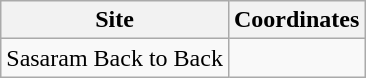<table class="wikitable sortable">
<tr>
<th>Site</th>
<th>Coordinates</th>
</tr>
<tr>
<td>Sasaram Back to Back</td>
<td></td>
</tr>
</table>
